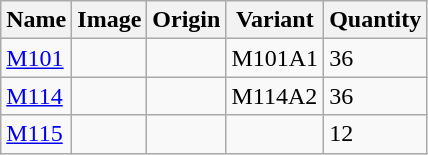<table class="wikitable">
<tr>
<th>Name</th>
<th>Image</th>
<th>Origin</th>
<th>Variant</th>
<th>Quantity</th>
</tr>
<tr>
<td><a href='#'>M101</a></td>
<td></td>
<td></td>
<td>M101A1</td>
<td>36</td>
</tr>
<tr>
<td><a href='#'>M114</a></td>
<td></td>
<td></td>
<td>M114A2</td>
<td>36</td>
</tr>
<tr>
<td><a href='#'>M115</a></td>
<td></td>
<td></td>
<td></td>
<td>12</td>
</tr>
</table>
